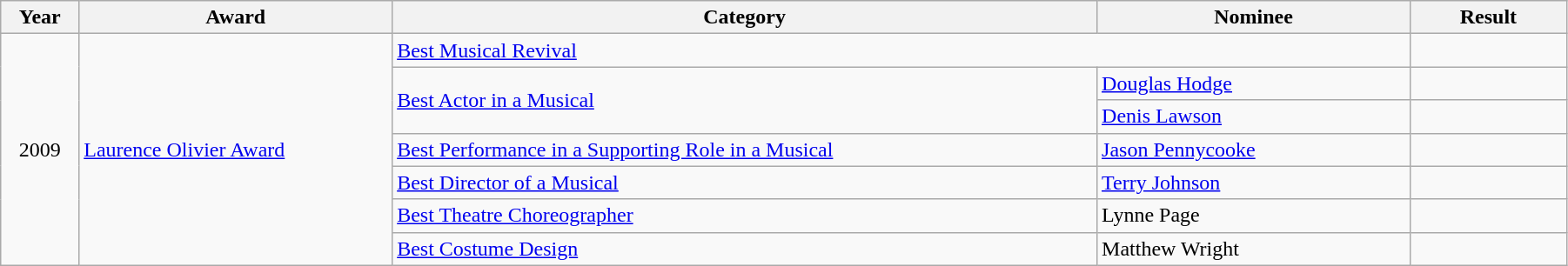<table class="wikitable" width="95%">
<tr>
<th width="5%">Year</th>
<th width="20%">Award</th>
<th width="45%">Category</th>
<th width="20%">Nominee</th>
<th width="10%">Result</th>
</tr>
<tr>
<td rowspan="7" align="center">2009</td>
<td rowspan="7"><a href='#'>Laurence Olivier Award</a></td>
<td colspan="2"><a href='#'>Best Musical Revival</a></td>
<td></td>
</tr>
<tr>
<td rowspan="2"><a href='#'>Best Actor in a Musical</a></td>
<td><a href='#'>Douglas Hodge</a></td>
<td></td>
</tr>
<tr>
<td><a href='#'>Denis Lawson</a></td>
<td></td>
</tr>
<tr>
<td><a href='#'>Best Performance in a Supporting Role in a Musical</a></td>
<td><a href='#'>Jason Pennycooke</a></td>
<td></td>
</tr>
<tr>
<td><a href='#'>Best Director of a Musical</a></td>
<td><a href='#'>Terry Johnson</a></td>
<td></td>
</tr>
<tr>
<td><a href='#'>Best Theatre Choreographer</a></td>
<td>Lynne Page</td>
<td></td>
</tr>
<tr>
<td><a href='#'>Best Costume Design</a></td>
<td>Matthew Wright</td>
<td></td>
</tr>
</table>
